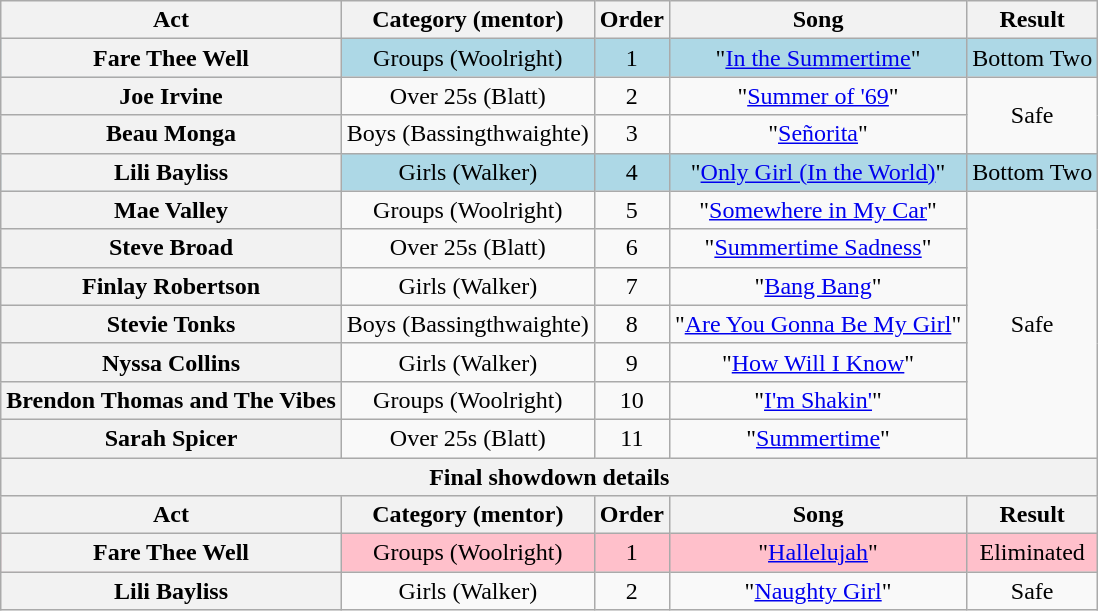<table class="wikitable plainrowheaders" style="text-align:center;">
<tr>
<th scope="col">Act</th>
<th scope="col">Category (mentor)</th>
<th scope="col">Order</th>
<th scope="col">Song</th>
<th scope="col">Result</th>
</tr>
<tr style="background:lightblue;">
<th scope="row">Fare Thee Well</th>
<td>Groups (Woolright)</td>
<td>1</td>
<td>"<a href='#'>In the Summertime</a>"</td>
<td>Bottom Two</td>
</tr>
<tr>
<th scope="row">Joe Irvine</th>
<td>Over 25s (Blatt)</td>
<td>2</td>
<td>"<a href='#'>Summer of '69</a>"</td>
<td rowspan=2>Safe</td>
</tr>
<tr>
<th scope="row">Beau Monga</th>
<td>Boys (Bassingthwaighte)</td>
<td>3</td>
<td>"<a href='#'>Señorita</a>"</td>
</tr>
<tr style="background:lightblue;">
<th scope="row">Lili Bayliss</th>
<td>Girls (Walker)</td>
<td>4</td>
<td>"<a href='#'>Only Girl (In the World)</a>"</td>
<td>Bottom Two</td>
</tr>
<tr>
<th scope="row">Mae Valley</th>
<td>Groups (Woolright)</td>
<td>5</td>
<td>"<a href='#'>Somewhere in My Car</a>"</td>
<td rowspan=7>Safe</td>
</tr>
<tr>
<th scope="row">Steve Broad</th>
<td>Over 25s (Blatt)</td>
<td>6</td>
<td>"<a href='#'>Summertime Sadness</a>"</td>
</tr>
<tr>
<th scope="row">Finlay Robertson</th>
<td>Girls (Walker)</td>
<td>7</td>
<td>"<a href='#'>Bang Bang</a>"</td>
</tr>
<tr>
<th scope="row">Stevie Tonks</th>
<td>Boys (Bassingthwaighte)</td>
<td>8</td>
<td>"<a href='#'>Are You Gonna Be My Girl</a>"</td>
</tr>
<tr>
<th scope="row">Nyssa Collins</th>
<td>Girls (Walker)</td>
<td>9</td>
<td>"<a href='#'>How Will I Know</a>"</td>
</tr>
<tr>
<th scope="row">Brendon Thomas and The Vibes</th>
<td>Groups (Woolright)</td>
<td>10</td>
<td>"<a href='#'>I'm Shakin'</a>"</td>
</tr>
<tr>
<th scope="row">Sarah Spicer</th>
<td>Over 25s (Blatt)</td>
<td>11</td>
<td>"<a href='#'>Summertime</a>"</td>
</tr>
<tr>
<th colspan="5">Final showdown details</th>
</tr>
<tr>
<th scope="col">Act</th>
<th scope="col">Category (mentor)</th>
<th scope="col">Order</th>
<th scope="col">Song</th>
<th scope="col">Result</th>
</tr>
<tr style="background:pink;">
<th scope="row">Fare Thee Well</th>
<td>Groups (Woolright)</td>
<td>1</td>
<td>"<a href='#'>Hallelujah</a>"</td>
<td>Eliminated</td>
</tr>
<tr>
<th scope="row">Lili Bayliss</th>
<td>Girls (Walker)</td>
<td>2</td>
<td>"<a href='#'>Naughty Girl</a>"</td>
<td>Safe</td>
</tr>
</table>
